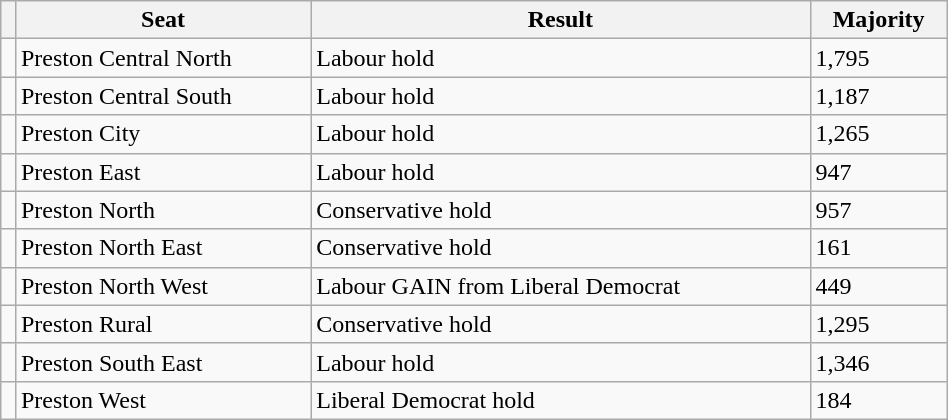<table class="wikitable" style="right; width:50%">
<tr>
<th></th>
<th>Seat</th>
<th>Result</th>
<th>Majority</th>
</tr>
<tr>
<td></td>
<td>Preston Central North</td>
<td>Labour hold</td>
<td>1,795</td>
</tr>
<tr>
<td></td>
<td>Preston Central South</td>
<td>Labour hold</td>
<td>1,187</td>
</tr>
<tr>
<td></td>
<td>Preston City</td>
<td>Labour hold</td>
<td>1,265</td>
</tr>
<tr>
<td></td>
<td>Preston East</td>
<td>Labour hold</td>
<td>947</td>
</tr>
<tr>
<td></td>
<td>Preston North</td>
<td>Conservative hold</td>
<td>957</td>
</tr>
<tr>
<td></td>
<td>Preston North East</td>
<td>Conservative hold</td>
<td>161</td>
</tr>
<tr>
<td></td>
<td>Preston North West</td>
<td>Labour GAIN from Liberal Democrat</td>
<td>449</td>
</tr>
<tr>
<td></td>
<td>Preston Rural</td>
<td>Conservative hold</td>
<td>1,295</td>
</tr>
<tr>
<td></td>
<td>Preston South East</td>
<td>Labour hold</td>
<td>1,346</td>
</tr>
<tr>
<td></td>
<td>Preston West</td>
<td>Liberal Democrat hold</td>
<td>184</td>
</tr>
</table>
